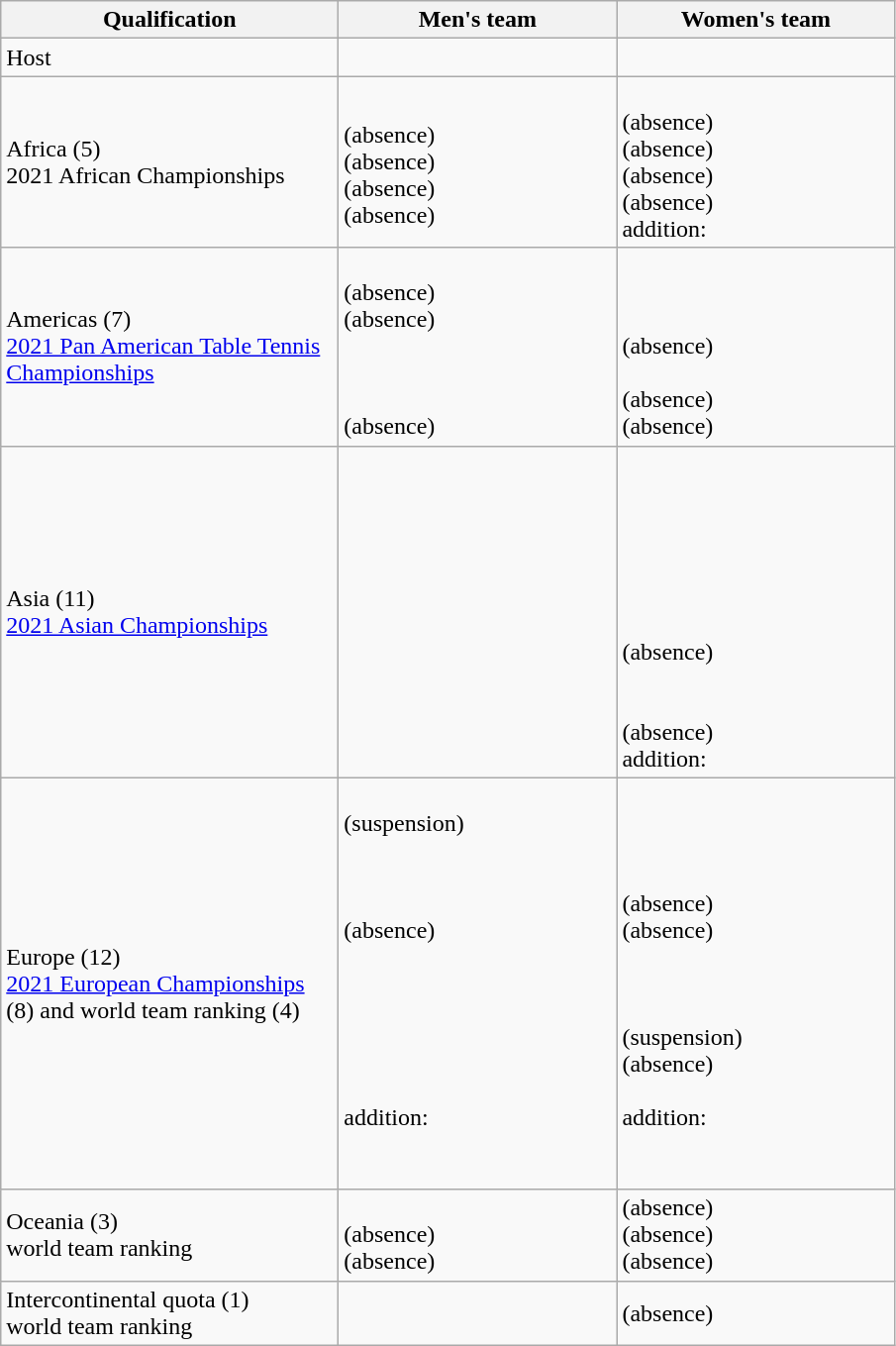<table class="wikitable">
<tr>
<th style="width: 220px;">Qualification</th>
<th style="width: 180px;">Men's team</th>
<th style="width: 180px;">Women's team</th>
</tr>
<tr>
<td>Host</td>
<td></td>
<td></td>
</tr>
<tr>
<td>Africa (5)<br>2021 African Championships</td>
<td><br> (absence)<br> (absence)<br> (absence)<br> (absence)</td>
<td><br> (absence)<br> (absence)<br> (absence)<br> (absence)<br>addition:<br></td>
</tr>
<tr>
<td>Americas (7)<br><a href='#'>2021 Pan American Table Tennis Championships</a></td>
<td><br> (absence)<br> (absence)<br><br><br><br> (absence)</td>
<td><br><br><br> (absence)<br><br> (absence)<br> (absence)</td>
</tr>
<tr>
<td>Asia (11)<br><a href='#'>2021 Asian Championships</a></td>
<td><br><br><br><br><br><br><br><br><br><br></td>
<td><br><br><br><br><br><br><br> (absence)<br><br><br> (absence)<br>addition:<br></td>
</tr>
<tr>
<td>Europe (12)<br><a href='#'>2021 European Championships</a> (8) and world team ranking (4)</td>
<td><br> (suspension)<br><br><br><br> (absence)<br><br><br><br><br><br><br>addition:<br><br><br></td>
<td><br><br><br><br> (absence)<br> (absence)<br><br><br><br> (suspension)<br> (absence)<br><br>addition:<br><br><br></td>
</tr>
<tr>
<td>Oceania (3)<br>world team ranking</td>
<td><br> (absence)<br> (absence)</td>
<td> (absence)<br> (absence)<br> (absence)</td>
</tr>
<tr>
<td>Intercontinental quota (1)<br>world team ranking</td>
<td></td>
<td> (absence)</td>
</tr>
</table>
